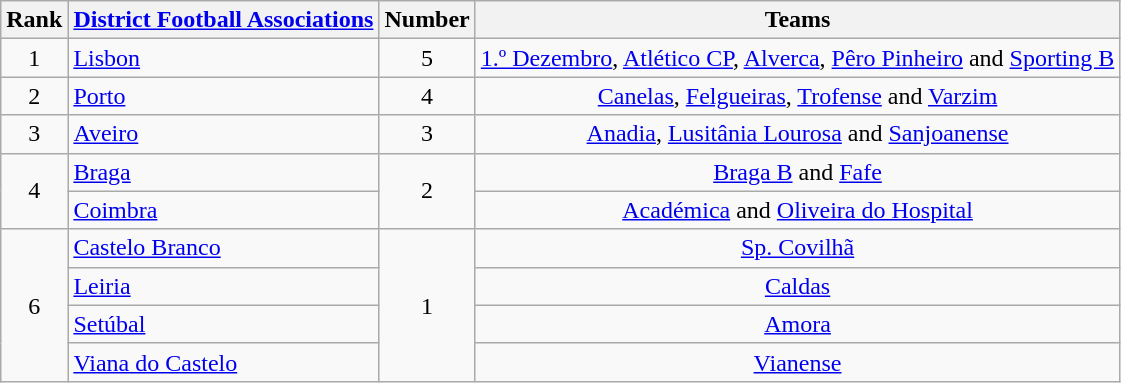<table class="wikitable">
<tr>
<th>Rank</th>
<th><a href='#'>District Football Associations</a></th>
<th>Number</th>
<th>Teams</th>
</tr>
<tr>
<td rowspan=1 align=center>1</td>
<td> <a href='#'>Lisbon</a></td>
<td rowspan=1 align=center>5</td>
<td align=center><a href='#'>1.º Dezembro</a>, <a href='#'>Atlético CP</a>, <a href='#'>Alverca</a>, <a href='#'>Pêro Pinheiro</a> and <a href='#'>Sporting B</a></td>
</tr>
<tr>
<td rowspan=1 align=center>2</td>
<td> <a href='#'>Porto</a></td>
<td rowspan=1 align=center>4</td>
<td align=center><a href='#'>Canelas</a>, <a href='#'>Felgueiras</a>, <a href='#'>Trofense</a> and <a href='#'>Varzim</a></td>
</tr>
<tr>
<td rowspan=1 align=center>3</td>
<td> <a href='#'>Aveiro</a></td>
<td rowspan=1 align=center>3</td>
<td align=center><a href='#'>Anadia</a>, <a href='#'>Lusitânia Lourosa</a> and <a href='#'>Sanjoanense</a></td>
</tr>
<tr>
<td rowspan=2 align=center>4</td>
<td> <a href='#'>Braga</a></td>
<td rowspan=2 align=center>2</td>
<td align=center><a href='#'>Braga B</a> and <a href='#'>Fafe</a></td>
</tr>
<tr>
<td> <a href='#'>Coimbra</a></td>
<td align=center><a href='#'>Académica</a> and <a href='#'>Oliveira do Hospital</a></td>
</tr>
<tr>
<td rowspan=4 align=center>6</td>
<td> <a href='#'>Castelo Branco</a></td>
<td rowspan=4 align=center>1</td>
<td align=center><a href='#'>Sp. Covilhã</a></td>
</tr>
<tr>
<td> <a href='#'>Leiria</a></td>
<td align=center><a href='#'>Caldas</a></td>
</tr>
<tr>
<td> <a href='#'>Setúbal</a></td>
<td align=center><a href='#'>Amora</a></td>
</tr>
<tr>
<td> <a href='#'>Viana do Castelo</a></td>
<td align=center><a href='#'>Vianense</a></td>
</tr>
</table>
